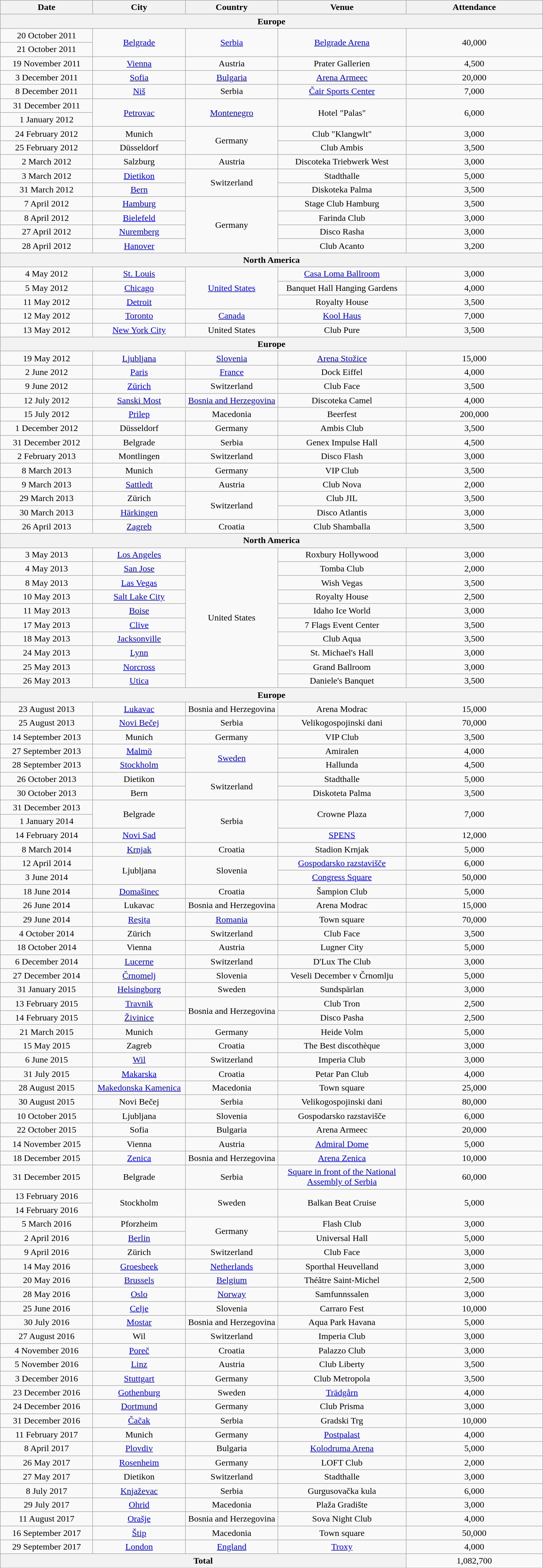<table class="wikitable" style="text-align:center;">
<tr>
<th scope="col" style="width:10em;">Date</th>
<th scope="col" style="width:10em;">City</th>
<th scope="col" style="width:10em;">Country</th>
<th scope="col" style="width:14em;">Venue</th>
<th scope="col" style="width:15em;">Attendance</th>
</tr>
<tr>
<th colspan="5"><strong>Europe</strong></th>
</tr>
<tr>
<td>20 October 2011</td>
<td rowspan="2"><a href='#'>Belgrade</a></td>
<td rowspan="2"><a href='#'>Serbia</a></td>
<td rowspan="2"><a href='#'>Belgrade Arena</a></td>
<td rowspan="2">40,000</td>
</tr>
<tr>
<td>21 October 2011</td>
</tr>
<tr>
<td>19 November 2011</td>
<td><a href='#'>Vienna</a></td>
<td>Austria</td>
<td>Prater Gallerien</td>
<td>4,500</td>
</tr>
<tr>
<td>3 December 2011</td>
<td><a href='#'>Sofia</a></td>
<td><a href='#'>Bulgaria</a></td>
<td><a href='#'>Arena Armeec</a></td>
<td>20,000</td>
</tr>
<tr>
<td>8 December 2011</td>
<td><a href='#'>Niš</a></td>
<td>Serbia</td>
<td><a href='#'>Čair Sports Center</a></td>
<td>7,000</td>
</tr>
<tr>
<td>31 December 2011</td>
<td rowspan="2"><a href='#'>Petrovac</a></td>
<td rowspan="2"><a href='#'>Montenegro</a></td>
<td rowspan="2">Hotel "Palas"</td>
<td rowspan="2">6,000</td>
</tr>
<tr>
<td>1 January 2012</td>
</tr>
<tr>
<td>24 February 2012</td>
<td>Munich</td>
<td rowspan="2">Germany</td>
<td>Club "Klangwlt"</td>
<td>3,000</td>
</tr>
<tr>
<td>25 February 2012</td>
<td>Düsseldorf</td>
<td>Club Ambis</td>
<td>3,500</td>
</tr>
<tr>
<td>2 March 2012</td>
<td>Salzburg</td>
<td>Austria</td>
<td>Discoteka Triebwerk West</td>
<td>3,000</td>
</tr>
<tr>
<td>3 March 2012</td>
<td><a href='#'>Dietikon</a></td>
<td rowspan="2">Switzerland</td>
<td>Stadthalle</td>
<td>5,000</td>
</tr>
<tr>
<td>31 March 2012</td>
<td><a href='#'>Bern</a></td>
<td>Diskoteka Palma</td>
<td>3,500</td>
</tr>
<tr>
<td>7 April 2012</td>
<td><a href='#'>Hamburg</a></td>
<td rowspan="4">Germany</td>
<td>Stage Club Hamburg</td>
<td>3,500</td>
</tr>
<tr>
<td>8 April 2012</td>
<td><a href='#'>Bielefeld</a></td>
<td>Farinda Club</td>
<td>3,000</td>
</tr>
<tr>
<td>27 April 2012</td>
<td><a href='#'>Nuremberg</a></td>
<td>Disco Rasha</td>
<td>3,000</td>
</tr>
<tr>
<td>28 April 2012</td>
<td><a href='#'>Hanover</a></td>
<td>Club Acanto</td>
<td>3,200</td>
</tr>
<tr>
<th colspan="5"><strong>North America</strong></th>
</tr>
<tr>
<td>4 May 2012</td>
<td><a href='#'>St. Louis</a></td>
<td rowspan="3"><a href='#'>United States</a></td>
<td><a href='#'>Casa Loma Ballroom</a></td>
<td>3,000</td>
</tr>
<tr>
<td>5 May 2012</td>
<td><a href='#'>Chicago</a></td>
<td>Banquet Hall Hanging Gardens</td>
<td>4,000</td>
</tr>
<tr>
<td>11 May 2012</td>
<td><a href='#'>Detroit</a></td>
<td>Royalty House</td>
<td>3,500</td>
</tr>
<tr>
<td>12 May 2012</td>
<td><a href='#'>Toronto</a></td>
<td><a href='#'>Canada</a></td>
<td><a href='#'>Kool Haus</a></td>
<td>7,000</td>
</tr>
<tr>
<td>13 May 2012</td>
<td><a href='#'>New York City</a></td>
<td>United States</td>
<td>Club Pure</td>
<td>3,500</td>
</tr>
<tr>
<th colspan="5"><strong>Europe</strong></th>
</tr>
<tr>
<td>19 May 2012</td>
<td><a href='#'>Ljubljana</a></td>
<td><a href='#'>Slovenia</a></td>
<td><a href='#'>Arena Stožice</a></td>
<td>15,000</td>
</tr>
<tr>
<td>2 June 2012</td>
<td><a href='#'>Paris</a></td>
<td><a href='#'>France</a></td>
<td>Dock Eiffel</td>
<td>4,000</td>
</tr>
<tr>
<td>9 June 2012</td>
<td><a href='#'>Zürich</a></td>
<td>Switzerland</td>
<td>Club Face</td>
<td>3,500</td>
</tr>
<tr>
<td>12 July 2012</td>
<td><a href='#'>Sanski Most</a></td>
<td><a href='#'>Bosnia and Herzegovina</a></td>
<td>Discoteka Camel</td>
<td>4,000</td>
</tr>
<tr>
<td>15 July 2012</td>
<td><a href='#'>Prilep</a></td>
<td>Macedonia</td>
<td>Beerfest</td>
<td>200,000</td>
</tr>
<tr>
<td>1 December 2012</td>
<td>Düsseldorf</td>
<td>Germany</td>
<td>Ambis Club</td>
<td>3,500</td>
</tr>
<tr>
<td>31 December 2012</td>
<td>Belgrade</td>
<td>Serbia</td>
<td>Genex Impulse Hall</td>
<td>4,500</td>
</tr>
<tr>
<td>2 February 2013</td>
<td>Montlingen</td>
<td>Switzerland</td>
<td>Disco Flash</td>
<td>3,000</td>
</tr>
<tr>
<td>8 March 2013</td>
<td>Munich</td>
<td>Germany</td>
<td>VIP Club</td>
<td>3,500</td>
</tr>
<tr>
<td>9 March 2013</td>
<td><a href='#'>Sattledt</a></td>
<td>Austria</td>
<td>Club Nova</td>
<td>2,000</td>
</tr>
<tr>
<td>29 March 2013</td>
<td>Zürich</td>
<td rowspan="2">Switzerland</td>
<td>Club JIL</td>
<td>3,500</td>
</tr>
<tr>
<td>30 March 2013</td>
<td><a href='#'>Härkingen</a></td>
<td>Disco Atlantis</td>
<td>3,000</td>
</tr>
<tr>
<td>26 April 2013</td>
<td><a href='#'>Zagreb</a></td>
<td>Croatia</td>
<td>Club Shamballa</td>
<td>3,500</td>
</tr>
<tr>
<th colspan="5"><strong>North America</strong></th>
</tr>
<tr>
<td>3 May 2013</td>
<td><a href='#'>Los Angeles</a></td>
<td rowspan="10">United States</td>
<td>Roxbury Hollywood</td>
<td>3,000</td>
</tr>
<tr>
<td>4 May 2013</td>
<td><a href='#'>San Jose</a></td>
<td>Tomba Club</td>
<td>2,000</td>
</tr>
<tr>
<td>8 May 2013</td>
<td><a href='#'>Las Vegas</a></td>
<td>Wish Vegas</td>
<td>3,500</td>
</tr>
<tr>
<td>10 May 2013</td>
<td><a href='#'>Salt Lake City</a></td>
<td>Royalty House</td>
<td>2,500</td>
</tr>
<tr>
<td>11 May 2013</td>
<td><a href='#'>Boise</a></td>
<td>Idaho Ice World</td>
<td>3,000</td>
</tr>
<tr>
<td>17 May 2013</td>
<td><a href='#'>Clive</a></td>
<td>7 Flags Event Center</td>
<td>3,500</td>
</tr>
<tr>
<td>18 May 2013</td>
<td><a href='#'>Jacksonville</a></td>
<td>Club Aqua</td>
<td>3,500</td>
</tr>
<tr>
<td>24 May 2013</td>
<td><a href='#'>Lynn</a></td>
<td>St. Michael's Hall</td>
<td>3,000</td>
</tr>
<tr>
<td>25 May 2013</td>
<td><a href='#'>Norcross</a></td>
<td>Grand Ballroom</td>
<td>3,000</td>
</tr>
<tr>
<td>26 May 2013</td>
<td><a href='#'>Utica</a></td>
<td>Daniele's Banquet</td>
<td>3,500</td>
</tr>
<tr>
<th colspan="5"><strong>Europe</strong></th>
</tr>
<tr>
<td>23 August 2013</td>
<td><a href='#'>Lukavac</a></td>
<td>Bosnia and Herzegovina</td>
<td>Arena Modrac</td>
<td>15,000</td>
</tr>
<tr>
<td>25 August 2013</td>
<td><a href='#'>Novi Bečej</a></td>
<td>Serbia</td>
<td>Velikogospojinski dani</td>
<td>70,000</td>
</tr>
<tr>
<td>14 September 2013</td>
<td>Munich</td>
<td>Germany</td>
<td>VIP Club</td>
<td>3,500</td>
</tr>
<tr>
<td>27 September 2013</td>
<td><a href='#'>Malmö</a></td>
<td rowspan="2"><a href='#'>Sweden</a></td>
<td>Amiralen</td>
<td>4,000</td>
</tr>
<tr>
<td>28 September 2013</td>
<td><a href='#'>Stockholm</a></td>
<td>Hallunda</td>
<td>4,500</td>
</tr>
<tr>
<td>26 October 2013</td>
<td>Dietikon</td>
<td rowspan="2">Switzerland</td>
<td>Stadthalle</td>
<td>5,000</td>
</tr>
<tr>
<td>30 October 2013</td>
<td>Bern</td>
<td>Diskoteta Palma</td>
<td>3,500</td>
</tr>
<tr>
<td>31 December 2013</td>
<td rowspan="2">Belgrade</td>
<td rowspan="3">Serbia</td>
<td rowspan="2">Crowne Plaza</td>
<td rowspan="2">7,000</td>
</tr>
<tr>
<td>1 January 2014</td>
</tr>
<tr>
<td>14 February 2014</td>
<td><a href='#'>Novi Sad</a></td>
<td><a href='#'>SPENS</a></td>
<td>12,000</td>
</tr>
<tr>
<td>8 March 2014</td>
<td><a href='#'>Krnjak</a></td>
<td>Croatia</td>
<td>Stadion Krnjak</td>
<td>5,000</td>
</tr>
<tr>
<td>12 April 2014</td>
<td rowspan="2">Ljubljana</td>
<td rowspan="2">Slovenia</td>
<td><a href='#'>Gospodarsko razstavišče</a></td>
<td>6,000</td>
</tr>
<tr>
<td>3 June 2014</td>
<td><a href='#'>Congress Square</a></td>
<td>50,000</td>
</tr>
<tr>
<td>18 June 2014</td>
<td><a href='#'>Domašinec</a></td>
<td>Croatia</td>
<td>Šampion Club</td>
<td>5,000</td>
</tr>
<tr>
<td>26 June 2014</td>
<td>Lukavac</td>
<td>Bosnia and Herzegovina</td>
<td>Arena Modrac</td>
<td>15,000</td>
</tr>
<tr>
<td>29 June 2014</td>
<td><a href='#'>Reșița</a></td>
<td><a href='#'>Romania</a></td>
<td>Town square</td>
<td>70,000</td>
</tr>
<tr>
<td>4 October 2014</td>
<td>Zürich</td>
<td>Switzerland</td>
<td>Club Face</td>
<td>3,500</td>
</tr>
<tr>
<td>18 October 2014</td>
<td>Vienna</td>
<td>Austria</td>
<td>Lugner City</td>
<td>5,000</td>
</tr>
<tr>
<td>6 December 2014</td>
<td><a href='#'>Lucerne</a></td>
<td>Switzerland</td>
<td>D'Lux The Club</td>
<td>3,000</td>
</tr>
<tr>
<td>27 December 2014</td>
<td><a href='#'>Črnomelj</a></td>
<td>Slovenia</td>
<td>Veseli December v Črnomlju</td>
<td>5,000</td>
</tr>
<tr>
<td>31 January 2015</td>
<td rowspan="1"><a href='#'>Helsingborg</a></td>
<td rowspan="1">Sweden</td>
<td>Sundspärlan</td>
<td>3,000</td>
</tr>
<tr>
<td>13 February 2015</td>
<td rowspan="1"><a href='#'>Travnik</a></td>
<td rowspan="2">Bosnia and Herzegovina</td>
<td>Club Tron</td>
<td rowspan="1">2,500</td>
</tr>
<tr>
<td>14 February 2015</td>
<td rowspan="1"><a href='#'>Živinice</a></td>
<td>Disco Pasha</td>
<td>2,500</td>
</tr>
<tr>
<td>21 March 2015</td>
<td rowspan="1">Munich</td>
<td rowspan="1">Germany</td>
<td>Heide Volm</td>
<td rowspan="1">5,000</td>
</tr>
<tr>
<td>15 May 2015</td>
<td>Zagreb</td>
<td>Croatia</td>
<td>The Best discothèque</td>
<td>3,000</td>
</tr>
<tr>
<td>6 June 2015</td>
<td><a href='#'>Wil</a></td>
<td>Switzerland</td>
<td>Imperia Club</td>
<td>3,000</td>
</tr>
<tr>
<td>31 July 2015</td>
<td rowspan="1"><a href='#'>Makarska</a></td>
<td rowspan="1">Croatia</td>
<td rowspan="1">Petar Pan Club</td>
<td rowspan="1">4,000</td>
</tr>
<tr>
<td>28 August 2015</td>
<td><a href='#'>Makedonska Kamenica</a></td>
<td>Macedonia</td>
<td>Town square</td>
<td>25,000</td>
</tr>
<tr>
<td>30 August 2015</td>
<td>Novi Bečej</td>
<td>Serbia</td>
<td>Velikogospojinski dani</td>
<td>80,000</td>
</tr>
<tr>
<td>10 October 2015</td>
<td>Ljubljana</td>
<td>Slovenia</td>
<td>Gospodarsko razstavišče</td>
<td>6,000</td>
</tr>
<tr>
<td>22 October 2015</td>
<td>Sofia</td>
<td>Bulgaria</td>
<td>Arena Armeec</td>
<td>20,000</td>
</tr>
<tr>
<td>14 November 2015</td>
<td>Vienna</td>
<td>Austria</td>
<td><a href='#'>Admiral Dome</a></td>
<td>5,000</td>
</tr>
<tr>
<td>18 December 2015</td>
<td><a href='#'>Zenica</a></td>
<td>Bosnia and Herzegovina</td>
<td><a href='#'>Arena Zenica</a></td>
<td>10,000</td>
</tr>
<tr>
<td>31 December 2015</td>
<td>Belgrade</td>
<td>Serbia</td>
<td><a href='#'>Square in front of the National Assembly of Serbia</a></td>
<td>60,000</td>
</tr>
<tr>
<td>13 February 2016</td>
<td rowspan="2">Stockholm</td>
<td rowspan="2">Sweden</td>
<td rowspan="2">Balkan Beat Cruise</td>
<td rowspan="2">5,000</td>
</tr>
<tr>
<td>14 February 2016</td>
</tr>
<tr>
<td>5 March 2016</td>
<td rowspan="1">Pforzheim</td>
<td rowspan="2">Germany</td>
<td rowspan="1">Flash Club</td>
<td rowspan="1">3,000</td>
</tr>
<tr>
<td>2 April 2016</td>
<td rowspan="1"><a href='#'>Berlin</a></td>
<td rowspan="1">Universal Hall</td>
<td rowspan="1">5,000</td>
</tr>
<tr>
<td>9 April 2016</td>
<td rowspan="1">Zürich</td>
<td rowspan="1">Switzerland</td>
<td rowspan="1">Club Face</td>
<td rowspan="1">3,000</td>
</tr>
<tr>
<td>14 May 2016</td>
<td rowspan="1"><a href='#'>Groesbeek</a></td>
<td rowspan="1"><a href='#'>Netherlands</a></td>
<td rowspan="1">Sporthal Heuvelland</td>
<td rowspan="1">3,000</td>
</tr>
<tr>
<td>20 May 2016</td>
<td rowspan="1"><a href='#'>Brussels</a></td>
<td rowspan="1"><a href='#'>Belgium</a></td>
<td rowspan="1">Théâtre Saint-Michel</td>
<td rowspan="1">2,500</td>
</tr>
<tr>
<td>28 May 2016</td>
<td rowspan="1"><a href='#'>Oslo</a></td>
<td rowspan="1"><a href='#'>Norway</a></td>
<td rowspan="1">Samfunnssalen</td>
<td rowspan="1">3,000</td>
</tr>
<tr>
<td>25 June 2016</td>
<td rowspan="1"><a href='#'>Celje</a></td>
<td rowspan="1">Slovenia</td>
<td rowspan="1">Carraro Fest</td>
<td rowspan="1">10,000</td>
</tr>
<tr>
<td>30 July 2016</td>
<td rowspan="1"><a href='#'>Mostar</a></td>
<td rowspan="1">Bosnia and Herzegovina</td>
<td rowspan="1">Aqua Park Havana</td>
<td rowspan="1">5,000</td>
</tr>
<tr>
<td>27 August 2016</td>
<td rowspan="1">Wil</td>
<td rowspan="1">Switzerland</td>
<td rowspan="1">Imperia Club</td>
<td rowspan="1">3,000</td>
</tr>
<tr>
<td>4 November 2016</td>
<td rowspan="1"><a href='#'>Poreč</a></td>
<td rowspan="1">Croatia</td>
<td rowspan="1">Palazzo Club</td>
<td rowspan="1">3,000</td>
</tr>
<tr>
<td>5 November 2016</td>
<td rowspan="1"><a href='#'>Linz</a></td>
<td rowspan="1">Austria</td>
<td rowspan="1">Club Liberty</td>
<td rowspan="1">3,500</td>
</tr>
<tr>
<td>3 December 2016</td>
<td rowspan="1"><a href='#'>Stuttgart</a></td>
<td rowspan="1">Germany</td>
<td rowspan="1">Club Metropola</td>
<td rowspan="1">3,500</td>
</tr>
<tr>
<td>23 December 2016</td>
<td rowspan="1"><a href='#'>Gothenburg</a></td>
<td rowspan="1">Sweden</td>
<td rowspan="1"><a href='#'>Trädgårn</a></td>
<td rowspan="1">4,000</td>
</tr>
<tr>
<td>24 December 2016</td>
<td rowspan="1"><a href='#'>Dortmund</a></td>
<td rowspan="1">Germany</td>
<td rowspan="1">Club Prisma</td>
<td rowspan="1">3,000</td>
</tr>
<tr>
<td>31 December 2016</td>
<td rowspan="1"><a href='#'>Čačak</a></td>
<td rowspan="1">Serbia</td>
<td rowspan="1">Gradski Trg</td>
<td rowspan="1">10,000</td>
</tr>
<tr>
<td>11 February 2017</td>
<td rowspan="1">Munich</td>
<td rowspan="1">Germany</td>
<td rowspan="1"><a href='#'>Postpalast</a></td>
<td rowspan="1">4,000</td>
</tr>
<tr>
<td>8 April 2017</td>
<td rowspan="1"><a href='#'>Plovdiv</a></td>
<td rowspan="1">Bulgaria</td>
<td rowspan="1"><a href='#'>Kolodruma Arena</a></td>
<td rowspan="1">5,000</td>
</tr>
<tr>
<td>26 May 2017</td>
<td rowspan="1"><a href='#'>Rosenheim</a></td>
<td rowspan="1">Germany</td>
<td rowspan="1">LOFT Club</td>
<td rowspan="1">2,000</td>
</tr>
<tr>
<td>27 May 2017</td>
<td rowspan="1">Dietikon</td>
<td rowspan="1">Switzerland</td>
<td rowspan="1">Stadthalle</td>
<td rowspan="1">3,000</td>
</tr>
<tr>
<td>8 July 2017</td>
<td rowspan="1"><a href='#'>Knjaževac</a></td>
<td rowspan="1">Serbia</td>
<td rowspan="1">Gurgusovačka kula</td>
<td rowspan="1">6,000</td>
</tr>
<tr>
<td>29 July 2017</td>
<td rowspan="1"><a href='#'>Ohrid</a></td>
<td rowspan="1">Macedonia</td>
<td rowspan="1">Plaža Gradište</td>
<td rowspan="1">3,000</td>
</tr>
<tr>
<td>11 August 2017</td>
<td rowspan="1"><a href='#'>Orašje</a></td>
<td rowspan="1">Bosnia and Herzegovina</td>
<td rowspan="1">Sova Night Club</td>
<td rowspan="1">4,000</td>
</tr>
<tr>
<td>16 September 2017</td>
<td rowspan="1"><a href='#'>Štip</a></td>
<td rowspan="1">Macedonia</td>
<td rowspan="1">Town square</td>
<td rowspan="1">50,000</td>
</tr>
<tr>
<td>29 September 2017</td>
<td rowspan="1"><a href='#'>London</a></td>
<td rowspan="1"><a href='#'>England</a></td>
<td rowspan="1"><a href='#'>Troxy</a></td>
<td rowspan="1">4,000</td>
</tr>
<tr>
<th colspan="4">Total</th>
<td>1,082,700</td>
</tr>
<tr>
</tr>
</table>
